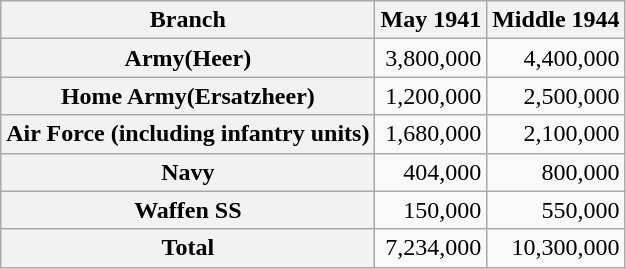<table class="wikitable"  style="text-align: right;">
<tr>
<th>Branch</th>
<th>May 1941</th>
<th>Middle 1944</th>
</tr>
<tr>
<th>Army(Heer)</th>
<td>3,800,000</td>
<td>4,400,000</td>
</tr>
<tr>
<th>Home Army(Ersatzheer)</th>
<td>1,200,000</td>
<td>2,500,000</td>
</tr>
<tr>
<th>Air Force (including infantry units)</th>
<td>1,680,000</td>
<td>2,100,000</td>
</tr>
<tr>
<th>Navy</th>
<td>404,000</td>
<td>800,000</td>
</tr>
<tr>
<th>Waffen SS</th>
<td>150,000</td>
<td>550,000</td>
</tr>
<tr>
<th>Total</th>
<td>7,234,000</td>
<td>10,300,000</td>
</tr>
</table>
